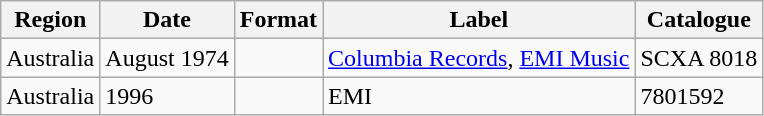<table class="wikitable plainrowheaders">
<tr>
<th scope="col">Region</th>
<th scope="col">Date</th>
<th scope="col">Format</th>
<th scope="col">Label</th>
<th scope="col">Catalogue</th>
</tr>
<tr>
<td>Australia</td>
<td>August 1974</td>
<td></td>
<td><a href='#'>Columbia Records</a>, <a href='#'>EMI Music</a></td>
<td>SCXA 8018</td>
</tr>
<tr>
<td>Australia</td>
<td>1996</td>
<td></td>
<td>EMI</td>
<td>7801592</td>
</tr>
</table>
